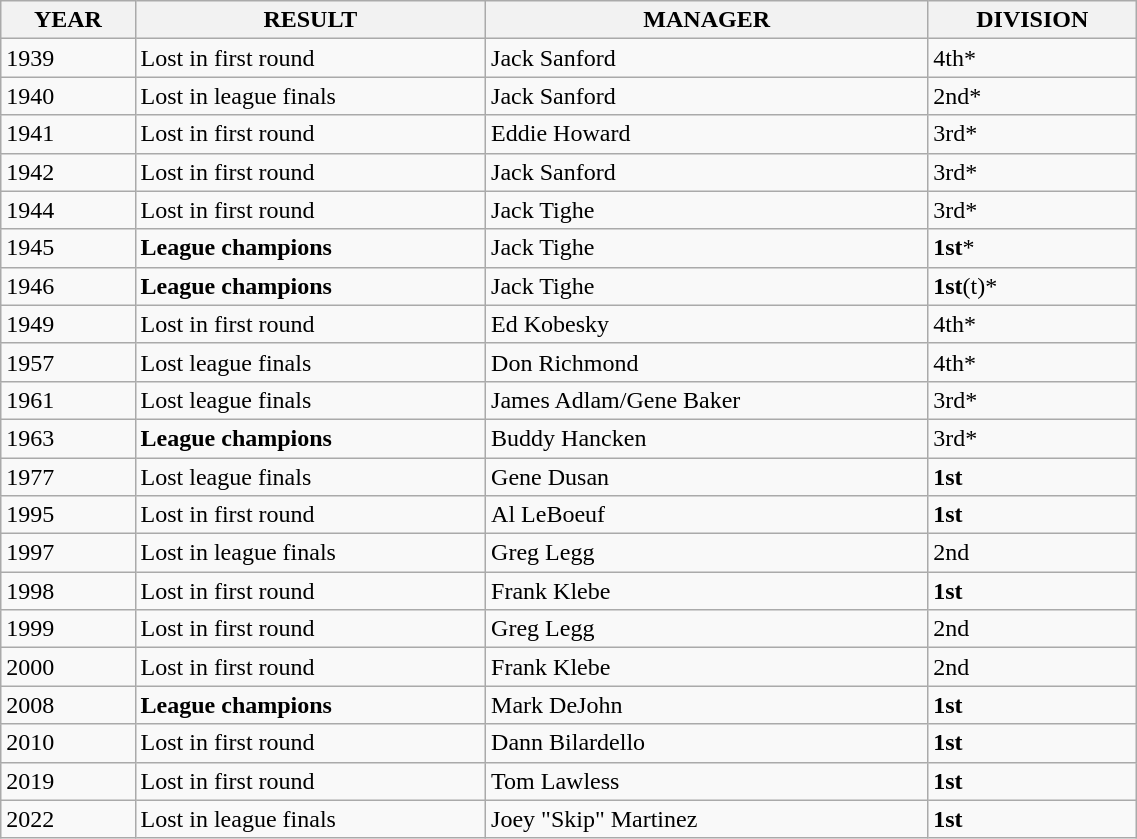<table class="wikitable sortable" style="width:60%; height:200px;" cellpadding="0">
<tr>
<th>YEAR</th>
<th>RESULT</th>
<th>MANAGER</th>
<th>DIVISION</th>
</tr>
<tr>
<td>1939</td>
<td>Lost in first round</td>
<td>Jack Sanford</td>
<td>4th*</td>
</tr>
<tr>
<td>1940</td>
<td>Lost in league finals</td>
<td>Jack Sanford</td>
<td>2nd*</td>
</tr>
<tr>
<td>1941</td>
<td>Lost in first round</td>
<td>Eddie Howard</td>
<td>3rd*</td>
</tr>
<tr>
<td>1942</td>
<td>Lost in first round</td>
<td>Jack Sanford</td>
<td>3rd*</td>
</tr>
<tr>
<td>1944</td>
<td>Lost in first round</td>
<td>Jack Tighe</td>
<td>3rd*</td>
</tr>
<tr>
<td>1945</td>
<td><strong>League champions</strong></td>
<td>Jack Tighe</td>
<td><strong>1st</strong>*</td>
</tr>
<tr>
<td>1946</td>
<td><strong>League champions</strong></td>
<td>Jack Tighe</td>
<td><strong>1st</strong>(t)*</td>
</tr>
<tr>
<td>1949</td>
<td>Lost in first round</td>
<td>Ed Kobesky</td>
<td>4th*</td>
</tr>
<tr>
<td>1957</td>
<td>Lost league finals</td>
<td>Don Richmond</td>
<td>4th*</td>
</tr>
<tr>
<td>1961</td>
<td>Lost league finals</td>
<td>James Adlam/Gene Baker</td>
<td>3rd*</td>
</tr>
<tr>
<td>1963</td>
<td><strong>League champions</strong></td>
<td>Buddy Hancken</td>
<td>3rd*</td>
</tr>
<tr>
<td>1977</td>
<td>Lost league finals</td>
<td>Gene Dusan</td>
<td><strong>1st</strong></td>
</tr>
<tr>
<td>1995</td>
<td>Lost in first round</td>
<td>Al LeBoeuf</td>
<td><strong>1st</strong></td>
</tr>
<tr>
<td>1997</td>
<td>Lost in league finals</td>
<td>Greg Legg</td>
<td>2nd</td>
</tr>
<tr>
<td>1998</td>
<td>Lost in first round</td>
<td>Frank Klebe</td>
<td><strong>1st</strong></td>
</tr>
<tr>
<td>1999</td>
<td>Lost in first round</td>
<td>Greg Legg</td>
<td>2nd</td>
</tr>
<tr>
<td>2000</td>
<td>Lost in first round</td>
<td>Frank Klebe</td>
<td>2nd</td>
</tr>
<tr>
<td>2008</td>
<td><strong>League champions</strong></td>
<td>Mark DeJohn</td>
<td><strong>1st</strong></td>
</tr>
<tr>
<td>2010</td>
<td>Lost in first round</td>
<td>Dann Bilardello</td>
<td><strong>1st</strong></td>
</tr>
<tr>
<td>2019</td>
<td>Lost in first round</td>
<td>Tom Lawless</td>
<td><strong>1st</strong></td>
</tr>
<tr>
<td>2022</td>
<td>Lost in league finals</td>
<td>Joey "Skip" Martinez</td>
<td><strong>1st</strong></td>
</tr>
</table>
